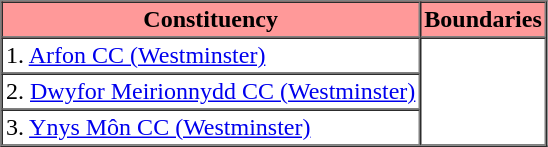<table border=1 cellpadding="2" cellspacing="0">
<tr>
<th bgcolor="#ff9999">Constituency</th>
<th bgcolor="#ff9999">Boundaries</th>
</tr>
<tr>
<td>1. <a href='#'>Arfon CC (Westminster)</a></td>
<td rowspan=3></td>
</tr>
<tr>
<td>2. <a href='#'>Dwyfor Meirionnydd CC (Westminster)</a></td>
</tr>
<tr>
<td>3. <a href='#'>Ynys Môn CC (Westminster)</a></td>
</tr>
</table>
